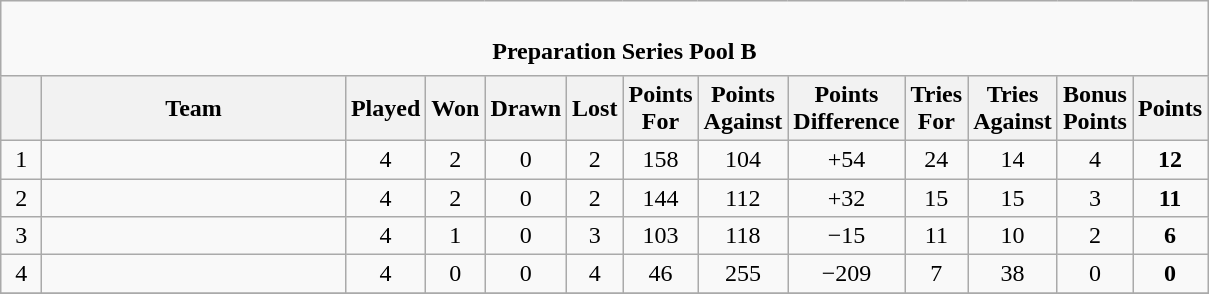<table class="wikitable" style="text-align: center;">
<tr>
<td colspan="14" cellpadding="0" cellspacing="0"><br><table border="0" width="100%" cellpadding="0" cellspacing="0">
<tr>
<td width=0% style="border:0px"></td>
<td style="border:0px"><strong>Preparation Series Pool B</strong></td>
</tr>
</table>
</td>
</tr>
<tr>
<th bgcolor="#efefef" width="20"></th>
<th bgcolor="#efefef" width="195">Team</th>
<th bgcolor="#efefef" width="20">Played</th>
<th bgcolor="#efefef" width="20">Won</th>
<th bgcolor="#efefef" width="20">Drawn</th>
<th bgcolor="#efefef" width="20">Lost</th>
<th bgcolor="#efefef" width="20">Points For</th>
<th bgcolor="#efefef" width="20">Points Against</th>
<th bgcolor="#efefef" width="20">Points Difference</th>
<th bgcolor="#efefef" width="20">Tries For</th>
<th bgcolor="#efefef" width="20">Tries Against</th>
<th bgcolor="#efefef" width="20">Bonus Points</th>
<th bgcolor="#efefef" width="20">Points<br></th>
</tr>
<tr align=center>
<td>1</td>
<td align=left></td>
<td>4</td>
<td>2</td>
<td>0</td>
<td>2</td>
<td>158</td>
<td>104</td>
<td>+54</td>
<td>24</td>
<td>14</td>
<td>4</td>
<td><strong>12</strong></td>
</tr>
<tr align=center>
<td>2</td>
<td align=left></td>
<td>4</td>
<td>2</td>
<td>0</td>
<td>2</td>
<td>144</td>
<td>112</td>
<td>+32</td>
<td>15</td>
<td>15</td>
<td>3</td>
<td><strong>11</strong></td>
</tr>
<tr align=center>
<td>3</td>
<td align=left></td>
<td>4</td>
<td>1</td>
<td>0</td>
<td>3</td>
<td>103</td>
<td>118</td>
<td>−15</td>
<td>11</td>
<td>10</td>
<td>2</td>
<td><strong>6</strong></td>
</tr>
<tr align=center>
<td>4</td>
<td align=left></td>
<td>4</td>
<td>0</td>
<td>0</td>
<td>4</td>
<td>46</td>
<td>255</td>
<td>−209</td>
<td>7</td>
<td>38</td>
<td>0</td>
<td><strong>0</strong></td>
</tr>
<tr align=center>
</tr>
</table>
